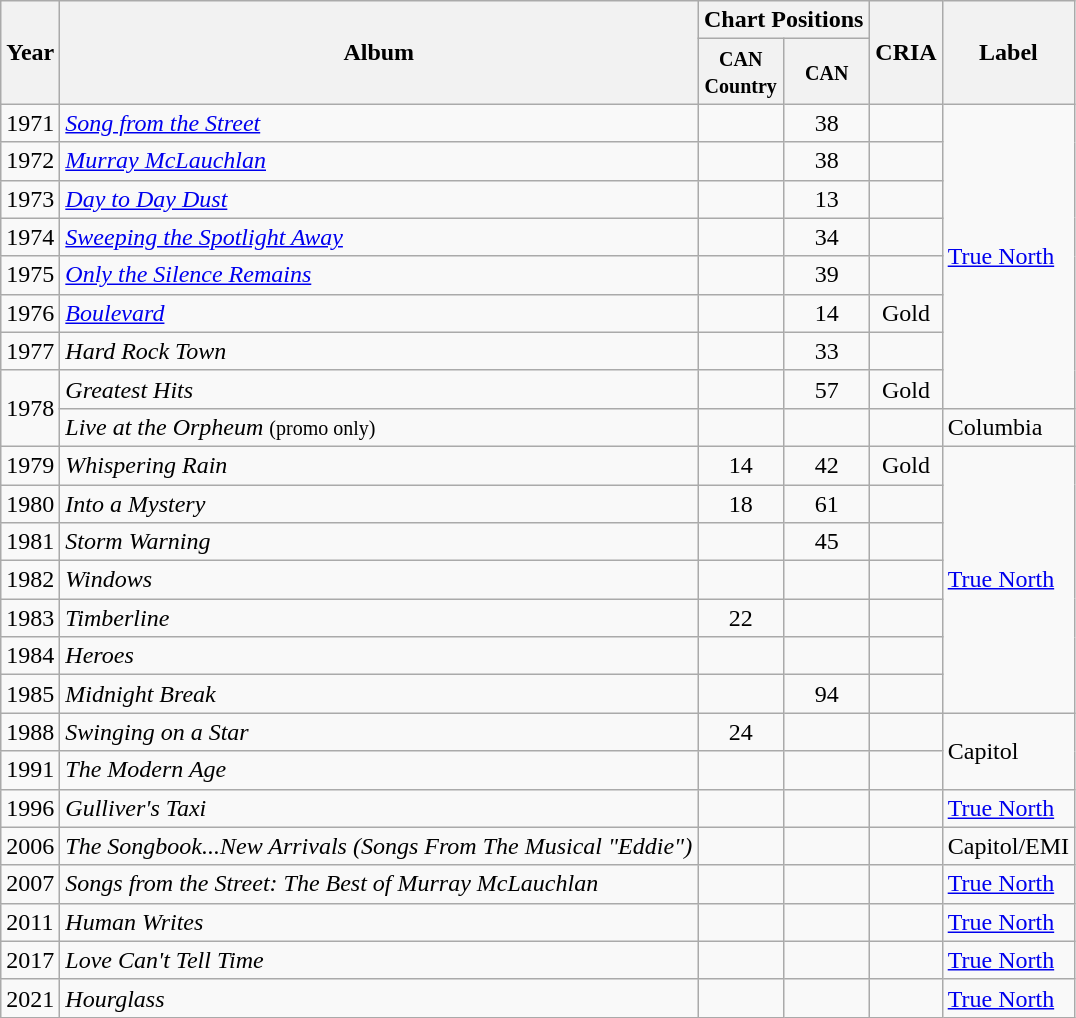<table class="wikitable">
<tr>
<th rowspan="2">Year</th>
<th rowspan="2">Album</th>
<th colspan="2">Chart Positions</th>
<th rowspan="2">CRIA</th>
<th rowspan="2">Label</th>
</tr>
<tr>
<th width="50"><small>CAN Country</small></th>
<th width="50"><small>CAN</small></th>
</tr>
<tr>
<td>1971</td>
<td><em><a href='#'>Song from the Street</a></em></td>
<td></td>
<td align="center">38</td>
<td></td>
<td rowspan="8"><a href='#'>True North</a></td>
</tr>
<tr>
<td>1972</td>
<td><em><a href='#'>Murray McLauchlan</a></em></td>
<td></td>
<td align="center">38</td>
<td></td>
</tr>
<tr>
<td>1973</td>
<td><em><a href='#'>Day to Day Dust</a></em></td>
<td></td>
<td align="center">13</td>
<td></td>
</tr>
<tr>
<td>1974</td>
<td><em><a href='#'>Sweeping the Spotlight Away</a></em></td>
<td></td>
<td align="center">34</td>
<td></td>
</tr>
<tr>
<td>1975</td>
<td><em><a href='#'>Only the Silence Remains</a></em></td>
<td></td>
<td align="center">39</td>
<td></td>
</tr>
<tr>
<td>1976</td>
<td><em><a href='#'>Boulevard</a></em></td>
<td></td>
<td align="center">14</td>
<td align="center">Gold</td>
</tr>
<tr>
<td>1977</td>
<td><em>Hard Rock Town</em></td>
<td></td>
<td align="center">33</td>
<td></td>
</tr>
<tr>
<td rowspan="2">1978</td>
<td><em>Greatest Hits</em></td>
<td></td>
<td align="center">57</td>
<td align="center">Gold</td>
</tr>
<tr>
<td><em>Live at the Orpheum</em> <small>(promo only)</small></td>
<td></td>
<td></td>
<td></td>
<td>Columbia</td>
</tr>
<tr>
<td>1979</td>
<td><em>Whispering Rain</em></td>
<td align="center">14</td>
<td align="center">42</td>
<td align="center">Gold</td>
<td rowspan="7"><a href='#'>True North</a></td>
</tr>
<tr>
<td>1980</td>
<td><em>Into a Mystery</em></td>
<td align="center">18</td>
<td align="center">61</td>
<td></td>
</tr>
<tr>
<td>1981</td>
<td><em>Storm Warning</em></td>
<td></td>
<td align="center">45</td>
<td></td>
</tr>
<tr>
<td>1982</td>
<td><em>Windows</em></td>
<td></td>
<td></td>
<td></td>
</tr>
<tr>
<td>1983</td>
<td><em>Timberline</em></td>
<td align="center">22</td>
<td></td>
<td></td>
</tr>
<tr>
<td>1984</td>
<td><em>Heroes</em></td>
<td></td>
<td></td>
<td></td>
</tr>
<tr>
<td>1985</td>
<td><em>Midnight Break</em></td>
<td></td>
<td align="center">94</td>
<td></td>
</tr>
<tr>
<td>1988</td>
<td><em>Swinging on a Star</em></td>
<td align="center">24</td>
<td></td>
<td></td>
<td rowspan="2">Capitol</td>
</tr>
<tr>
<td>1991</td>
<td><em>The Modern Age</em></td>
<td></td>
<td></td>
<td></td>
</tr>
<tr>
<td>1996</td>
<td><em>Gulliver's Taxi</em></td>
<td></td>
<td></td>
<td></td>
<td><a href='#'>True North</a></td>
</tr>
<tr>
<td>2006</td>
<td><em>The Songbook...New Arrivals (Songs From The Musical "Eddie")</em></td>
<td></td>
<td></td>
<td></td>
<td rowspan="1">Capitol/EMI</td>
</tr>
<tr>
<td>2007</td>
<td><em>Songs from the Street: The Best of Murray McLauchlan</em></td>
<td></td>
<td></td>
<td></td>
<td><a href='#'>True North</a></td>
</tr>
<tr>
<td>2011</td>
<td><em>Human Writes</em></td>
<td></td>
<td></td>
<td></td>
<td><a href='#'>True North</a></td>
</tr>
<tr>
<td>2017</td>
<td><em>Love Can't Tell Time</em></td>
<td></td>
<td></td>
<td></td>
<td><a href='#'>True North</a></td>
</tr>
<tr>
<td>2021</td>
<td><em>Hourglass</em></td>
<td></td>
<td></td>
<td></td>
<td><a href='#'>True North</a></td>
</tr>
</table>
